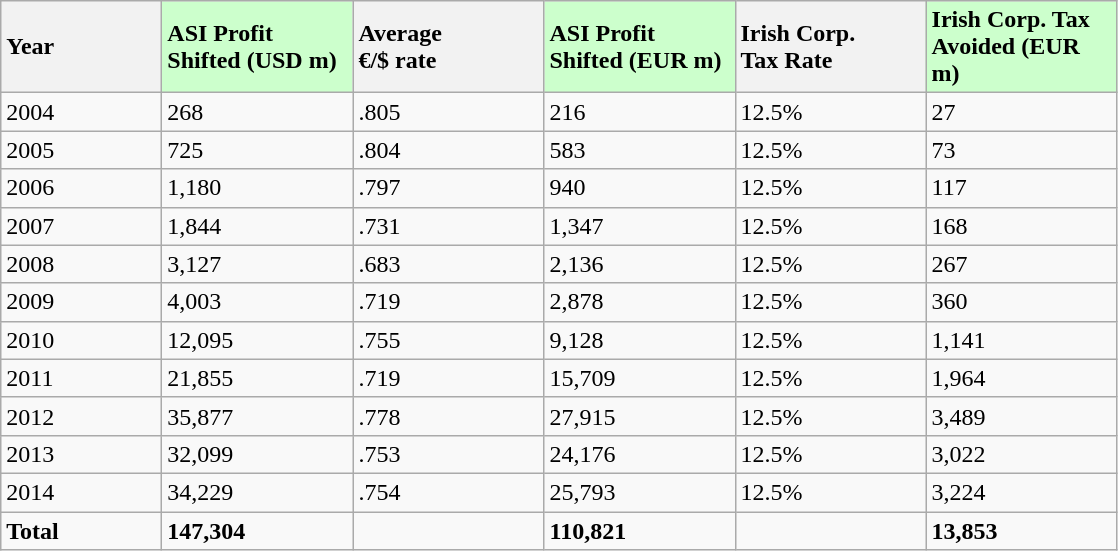<table class="wikitable sortable" style="text-align:left">
<tr>
<th style="width:100px;text-align:left">Year<br></th>
<th style="background:#cfc;width:120px;text-align:left">ASI Profit<br>Shifted (USD m)</th>
<th style="width:120px;text-align:left">Average<br>€/$ rate</th>
<th style="background:#cfc;width:120px;text-align:left">ASI Profit<br>Shifted (EUR m)</th>
<th style="width:120px;text-align:left">Irish Corp.<br>Tax Rate</th>
<th style="background:#cfc;width:120px;text-align:left">Irish Corp. Tax<br>Avoided (EUR m)</th>
</tr>
<tr>
<td>2004</td>
<td>268</td>
<td>.805</td>
<td>216</td>
<td>12.5%</td>
<td>27</td>
</tr>
<tr>
<td>2005</td>
<td>725</td>
<td>.804</td>
<td>583</td>
<td>12.5%</td>
<td>73</td>
</tr>
<tr>
<td>2006</td>
<td>1,180</td>
<td>.797</td>
<td>940</td>
<td>12.5%</td>
<td>117</td>
</tr>
<tr>
<td>2007</td>
<td>1,844</td>
<td>.731</td>
<td>1,347</td>
<td>12.5%</td>
<td>168</td>
</tr>
<tr>
<td>2008</td>
<td>3,127</td>
<td>.683</td>
<td>2,136</td>
<td>12.5%</td>
<td>267</td>
</tr>
<tr>
<td>2009</td>
<td>4,003</td>
<td>.719</td>
<td>2,878</td>
<td>12.5%</td>
<td>360</td>
</tr>
<tr>
<td>2010</td>
<td>12,095</td>
<td>.755</td>
<td>9,128</td>
<td>12.5%</td>
<td>1,141</td>
</tr>
<tr>
<td>2011</td>
<td>21,855</td>
<td>.719</td>
<td>15,709</td>
<td>12.5%</td>
<td>1,964</td>
</tr>
<tr>
<td>2012</td>
<td>35,877</td>
<td>.778</td>
<td>27,915</td>
<td>12.5%</td>
<td>3,489</td>
</tr>
<tr>
<td>2013</td>
<td>32,099</td>
<td>.753</td>
<td>24,176</td>
<td>12.5%</td>
<td>3,022</td>
</tr>
<tr>
<td>2014</td>
<td>34,229</td>
<td>.754</td>
<td>25,793</td>
<td>12.5%</td>
<td>3,224</td>
</tr>
<tr>
<td><strong>Total</strong></td>
<td><strong>147,304</strong></td>
<td></td>
<td><strong>110,821</strong></td>
<td></td>
<td><strong>13,853</strong></td>
</tr>
</table>
